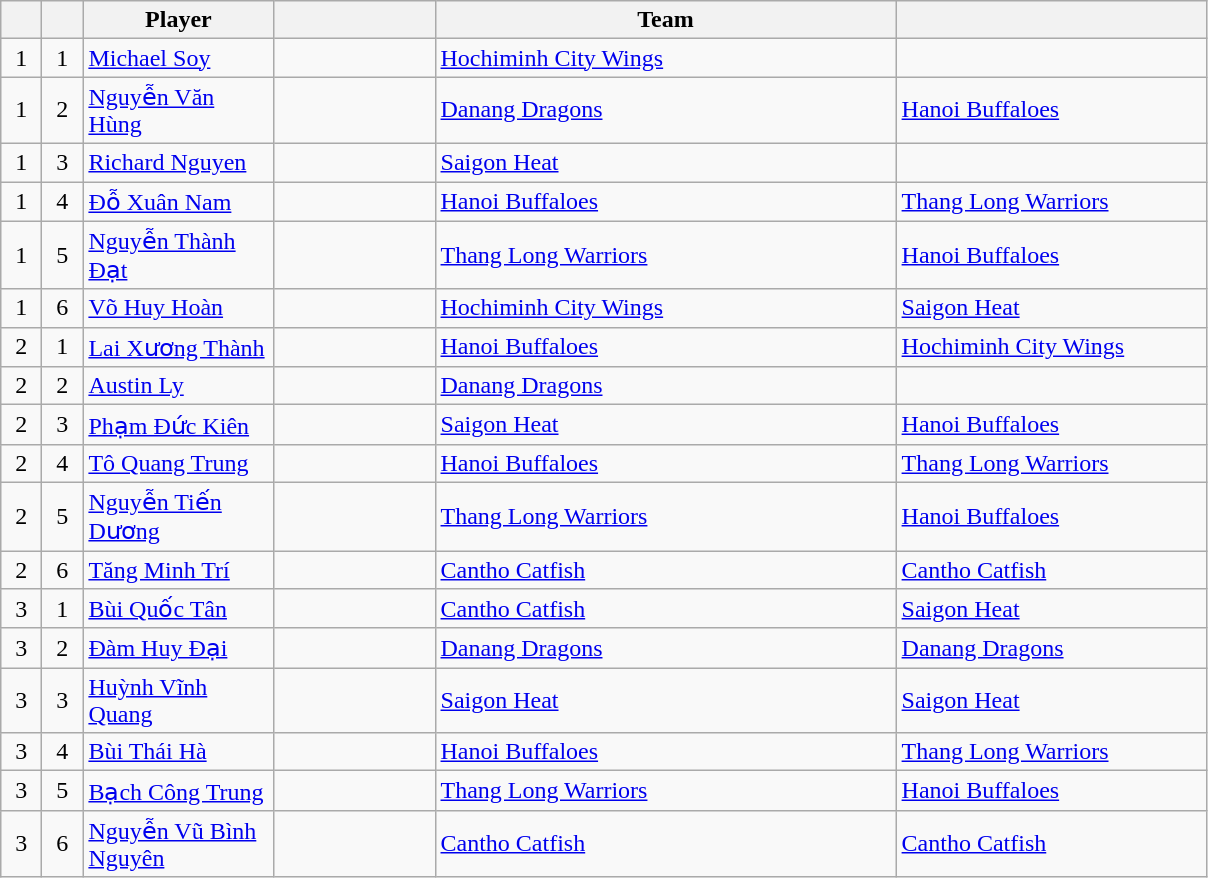<table class="wikitable sortable" style="text-align:left">
<tr>
<th style="width:20px;"></th>
<th style="width:20px;"></th>
<th style="width:120px;">Player</th>
<th style="width:100px;"></th>
<th style="width:300px;">Team</th>
<th style="width:200px;"></th>
</tr>
<tr>
<td style="text-align:center;">1</td>
<td style="text-align:center;">1</td>
<td><a href='#'>Michael Soy</a></td>
<td></td>
<td><a href='#'>Hochiminh City Wings</a></td>
</tr>
<tr>
<td style="text-align:center;">1</td>
<td style="text-align:center;">2</td>
<td><a href='#'>Nguyễn Văn Hùng</a></td>
<td></td>
<td><a href='#'>Danang Dragons</a></td>
<td><a href='#'>Hanoi Buffaloes</a></td>
</tr>
<tr>
<td style="text-align:center;">1</td>
<td style="text-align:center;">3</td>
<td><a href='#'>Richard Nguyen</a></td>
<td></td>
<td><a href='#'>Saigon Heat</a></td>
</tr>
<tr>
<td style="text-align:center;">1</td>
<td style="text-align:center;">4</td>
<td><a href='#'>Đỗ Xuân Nam</a></td>
<td></td>
<td><a href='#'>Hanoi Buffaloes</a></td>
<td><a href='#'>Thang Long Warriors</a></td>
</tr>
<tr>
<td style="text-align:center;">1</td>
<td style="text-align:center;">5</td>
<td><a href='#'>Nguyễn Thành Đạt</a></td>
<td></td>
<td><a href='#'>Thang Long Warriors</a></td>
<td><a href='#'>Hanoi Buffaloes</a></td>
</tr>
<tr>
<td style="text-align:center;">1</td>
<td style="text-align:center;">6</td>
<td><a href='#'>Võ Huy Hoàn</a></td>
<td></td>
<td><a href='#'>Hochiminh City Wings</a></td>
<td><a href='#'>Saigon Heat</a></td>
</tr>
<tr>
<td style="text-align:center;">2</td>
<td style="text-align:center;">1</td>
<td><a href='#'>Lai Xương Thành</a></td>
<td></td>
<td><a href='#'>Hanoi Buffaloes</a></td>
<td><a href='#'>Hochiminh City Wings</a></td>
</tr>
<tr>
<td style="text-align:center;">2</td>
<td style="text-align:center;">2</td>
<td><a href='#'>Austin Ly</a></td>
<td></td>
<td><a href='#'>Danang Dragons</a></td>
</tr>
<tr>
<td style="text-align:center;">2</td>
<td style="text-align:center;">3</td>
<td><a href='#'>Phạm Đức Kiên</a></td>
<td></td>
<td><a href='#'>Saigon Heat</a></td>
<td><a href='#'>Hanoi Buffaloes</a></td>
</tr>
<tr>
<td style="text-align:center;">2</td>
<td style="text-align:center;">4</td>
<td><a href='#'>Tô Quang Trung</a></td>
<td></td>
<td><a href='#'>Hanoi Buffaloes</a></td>
<td><a href='#'>Thang Long Warriors</a></td>
</tr>
<tr>
<td style="text-align:center;">2</td>
<td style="text-align:center;">5</td>
<td><a href='#'>Nguyễn Tiến Dương</a></td>
<td></td>
<td><a href='#'>Thang Long Warriors</a></td>
<td><a href='#'>Hanoi Buffaloes</a></td>
</tr>
<tr>
<td style="text-align:center;">2</td>
<td style="text-align:center;">6</td>
<td><a href='#'>Tăng Minh Trí</a></td>
<td></td>
<td><a href='#'>Cantho Catfish</a></td>
<td><a href='#'>Cantho Catfish</a></td>
</tr>
<tr>
<td style="text-align:center;">3</td>
<td style="text-align:center;">1</td>
<td><a href='#'>Bùi Quốc Tân</a></td>
<td></td>
<td><a href='#'>Cantho Catfish</a></td>
<td><a href='#'>Saigon Heat</a></td>
</tr>
<tr>
<td style="text-align:center;">3</td>
<td style="text-align:center;">2</td>
<td><a href='#'>Đàm Huy Đại</a></td>
<td></td>
<td><a href='#'>Danang Dragons</a></td>
<td><a href='#'>Danang Dragons</a></td>
</tr>
<tr>
<td style="text-align:center;">3</td>
<td style="text-align:center;">3</td>
<td><a href='#'>Huỳnh Vĩnh Quang</a></td>
<td></td>
<td><a href='#'>Saigon Heat</a></td>
<td><a href='#'>Saigon Heat</a></td>
</tr>
<tr>
<td style="text-align:center;">3</td>
<td style="text-align:center;">4</td>
<td><a href='#'>Bùi Thái Hà</a></td>
<td></td>
<td><a href='#'>Hanoi Buffaloes</a></td>
<td><a href='#'>Thang Long Warriors</a></td>
</tr>
<tr>
<td style="text-align:center;">3</td>
<td style="text-align:center;">5</td>
<td><a href='#'>Bạch Công Trung</a></td>
<td></td>
<td><a href='#'>Thang Long Warriors</a></td>
<td><a href='#'>Hanoi Buffaloes</a></td>
</tr>
<tr>
<td style="text-align:center;">3</td>
<td style="text-align:center;">6</td>
<td><a href='#'>Nguyễn Vũ Bình Nguyên</a></td>
<td></td>
<td><a href='#'>Cantho Catfish</a></td>
<td><a href='#'>Cantho Catfish</a></td>
</tr>
</table>
